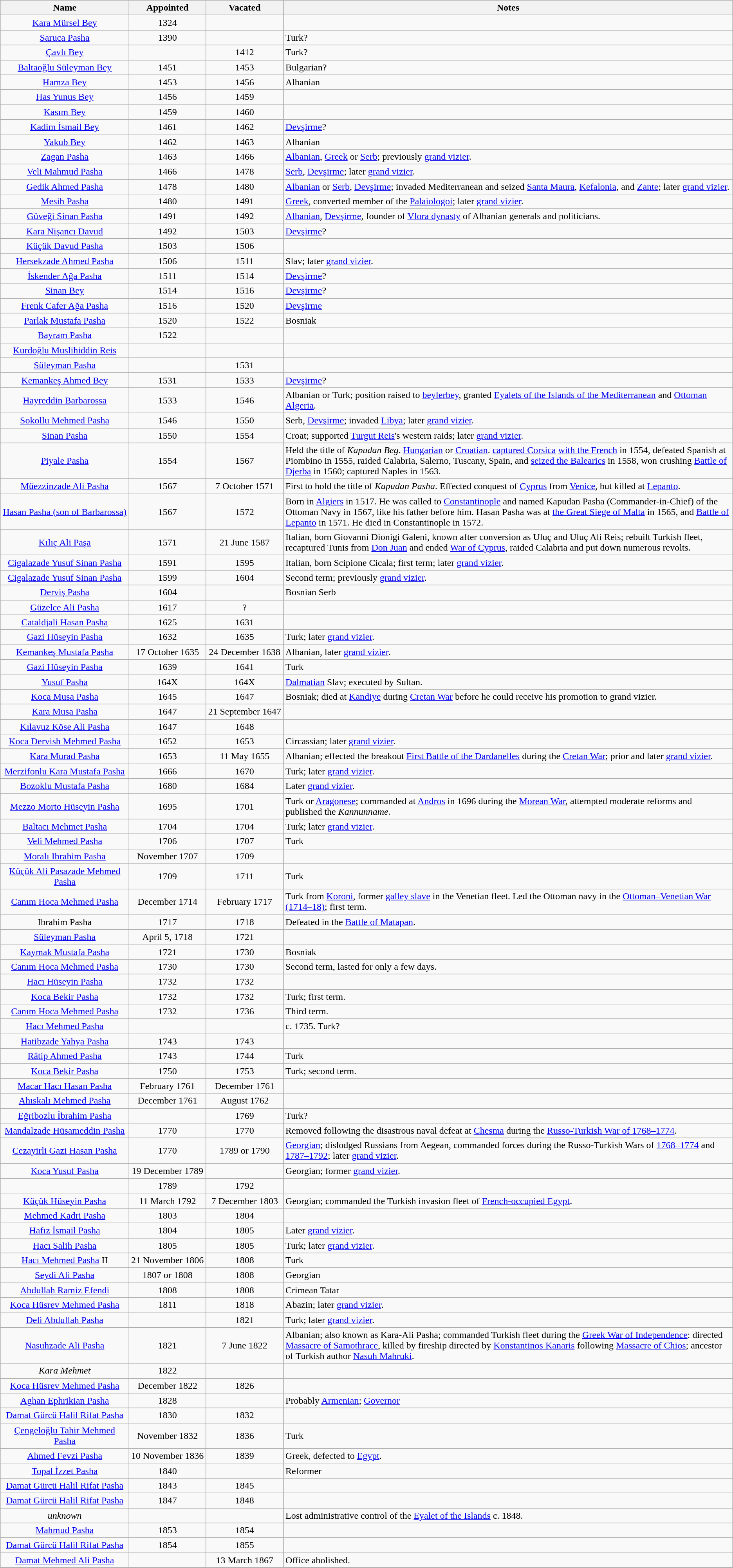<table class="wikitable" style="text-align:center">
<tr>
<th style="min-width:200px;">Name</th>
<th>Appointed</th>
<th>Vacated</th>
<th>Notes</th>
</tr>
<tr>
<td><a href='#'>Kara Mürsel Bey</a></td>
<td>1324</td>
<td></td>
<td></td>
</tr>
<tr>
<td><a href='#'>Saruca Pasha</a></td>
<td>1390</td>
<td></td>
<td style="text-align:left;">Turk?</td>
</tr>
<tr>
<td><a href='#'>Çavlı Bey</a></td>
<td></td>
<td>1412</td>
<td style="text-align:left;">Turk?</td>
</tr>
<tr>
<td><a href='#'>Baltaoğlu Süleyman Bey</a></td>
<td>1451</td>
<td>1453</td>
<td style="text-align:left;">Bulgarian?</td>
</tr>
<tr>
<td><a href='#'>Hamza Bey</a></td>
<td>1453</td>
<td>1456</td>
<td style="text-align:left;">Albanian</td>
</tr>
<tr>
<td><a href='#'>Has Yunus Bey</a></td>
<td>1456</td>
<td>1459</td>
<td style="text-align:left;"></td>
</tr>
<tr>
<td><a href='#'>Kasım Bey</a></td>
<td>1459</td>
<td>1460</td>
<td style="text-align:left;"></td>
</tr>
<tr>
<td><a href='#'>Kadim İsmail Bey</a></td>
<td>1461</td>
<td>1462</td>
<td style="text-align:left;"><a href='#'>Devşirme</a>?</td>
</tr>
<tr>
<td><a href='#'>Yakub Bey</a></td>
<td>1462</td>
<td>1463</td>
<td style="text-align:left;">Albanian</td>
</tr>
<tr>
<td><a href='#'>Zagan Pasha</a></td>
<td>1463</td>
<td>1466</td>
<td style="text-align:left;"><a href='#'>Albanian</a>, <a href='#'>Greek</a> or <a href='#'>Serb</a>; previously <a href='#'>grand vizier</a>.</td>
</tr>
<tr>
<td><a href='#'>Veli Mahmud Pasha</a></td>
<td>1466</td>
<td>1478</td>
<td style="text-align:left;"><a href='#'>Serb</a>, <a href='#'>Devşirme</a>; later <a href='#'>grand vizier</a>.</td>
</tr>
<tr>
<td><a href='#'>Gedik Ahmed Pasha</a></td>
<td>1478</td>
<td>1480</td>
<td style="text-align:left;"><a href='#'>Albanian</a> or <a href='#'>Serb</a>, <a href='#'>Devşirme</a>; invaded Mediterranean and seized <a href='#'>Santa Maura</a>, <a href='#'>Kefalonia</a>, and <a href='#'>Zante</a>; later <a href='#'>grand vizier</a>.</td>
</tr>
<tr>
<td><a href='#'>Mesih Pasha</a></td>
<td>1480</td>
<td>1491</td>
<td style="text-align:left;"><a href='#'>Greek</a>, converted member of the <a href='#'>Palaiologoi</a>; later <a href='#'>grand vizier</a>.</td>
</tr>
<tr>
<td><a href='#'>Güveği Sinan Pasha</a></td>
<td>1491</td>
<td>1492</td>
<td style="text-align:left;"><a href='#'>Albanian</a>, <a href='#'>Devşirme</a>, founder of <a href='#'>Vlora dynasty</a> of Albanian generals and politicians.</td>
</tr>
<tr>
<td><a href='#'>Kara Nişancı Davud</a></td>
<td>1492</td>
<td>1503</td>
<td style="text-align:left;"><a href='#'>Devşirme</a>?</td>
</tr>
<tr>
<td><a href='#'>Küçük Davud Pasha</a></td>
<td>1503</td>
<td>1506</td>
<td style="text-align:left;"></td>
</tr>
<tr>
<td><a href='#'>Hersekzade Ahmed Pasha</a></td>
<td>1506</td>
<td>1511</td>
<td style="text-align:left;">Slav; later <a href='#'>grand vizier</a>.</td>
</tr>
<tr>
<td><a href='#'>İskender Ağa Pasha</a></td>
<td>1511</td>
<td>1514</td>
<td style="text-align:left;"><a href='#'>Devşirme</a>? </td>
</tr>
<tr>
<td><a href='#'>Sinan Bey</a></td>
<td>1514</td>
<td>1516</td>
<td style="text-align:left;"><a href='#'>Devşirme</a>? </td>
</tr>
<tr>
<td><a href='#'>Frenk Cafer Ağa Pasha</a></td>
<td>1516</td>
<td>1520</td>
<td style="text-align:left;"><a href='#'>Devşirme</a></td>
</tr>
<tr>
<td><a href='#'>Parlak Mustafa Pasha</a></td>
<td>1520</td>
<td>1522</td>
<td style="text-align:left;">Bosniak</td>
</tr>
<tr>
<td><a href='#'>Bayram Pasha</a></td>
<td>1522</td>
<td></td>
<td style="text-align:left;"></td>
</tr>
<tr>
<td><a href='#'>Kurdoğlu Muslihiddin Reis</a></td>
<td></td>
<td></td>
<td style="text-align:left;"></td>
</tr>
<tr>
<td><a href='#'>Süleyman Pasha</a></td>
<td></td>
<td>1531</td>
<td style="text-align:left;"></td>
</tr>
<tr>
<td><a href='#'>Kemankeş Ahmed Bey</a></td>
<td>1531</td>
<td>1533</td>
<td style="text-align:left;"><a href='#'>Devşirme</a>?</td>
</tr>
<tr>
<td><a href='#'>Hayreddin Barbarossa</a></td>
<td>1533</td>
<td>1546</td>
<td style="text-align:left;">Albanian or Turk; position raised to <a href='#'>beylerbey</a>, granted <a href='#'>Eyalets of the Islands of the Mediterranean</a> and <a href='#'>Ottoman Algeria</a>.</td>
</tr>
<tr>
<td><a href='#'>Sokollu Mehmed Pasha</a></td>
<td>1546</td>
<td>1550</td>
<td style="text-align:left;">Serb, <a href='#'>Devşirme</a>; invaded <a href='#'>Libya</a>; later <a href='#'>grand vizier</a>.</td>
</tr>
<tr>
<td><a href='#'>Sinan Pasha</a></td>
<td>1550</td>
<td>1554</td>
<td style="text-align:left;">Croat; supported <a href='#'>Turgut Reis</a>'s western raids; later <a href='#'>grand vizier</a>.</td>
</tr>
<tr>
<td><a href='#'>Piyale Pasha</a></td>
<td>1554</td>
<td>1567</td>
<td style="text-align:left;">Held the title of <em>Kapudan Beg</em>. <a href='#'>Hungarian</a> or <a href='#'>Croatian</a>. <a href='#'>captured Corsica</a> <a href='#'>with the French</a> in 1554, defeated Spanish at Piombino in 1555, raided Calabria, Salerno, Tuscany, Spain, and <a href='#'>seized the Balearics</a> in 1558, won crushing <a href='#'>Battle of Djerba</a> in 1560; captured Naples in 1563.</td>
</tr>
<tr>
<td><a href='#'>Müezzinzade Ali Pasha</a></td>
<td>1567</td>
<td>7 October 1571</td>
<td style="text-align:left;">First to hold the title of <em>Kapudan Pasha</em>. Effected conquest of <a href='#'>Cyprus</a> from <a href='#'>Venice</a>, but killed at <a href='#'>Lepanto</a>.</td>
</tr>
<tr>
<td><a href='#'>Hasan Pasha (son of Barbarossa)</a></td>
<td>1567</td>
<td>1572</td>
<td style="text-align:left;">Born in <a href='#'>Algiers</a> in 1517. He was called to <a href='#'>Constantinople</a> and named Kapudan Pasha (Commander-in-Chief) of the Ottoman Navy in 1567, like his father before him. Hasan Pasha was at <a href='#'>the Great Siege of Malta</a> in 1565, and <a href='#'>Battle of Lepanto</a> in 1571. He died in Constantinople in 1572.</td>
</tr>
<tr>
<td><a href='#'>Kılıç Ali Paşa</a></td>
<td>1571</td>
<td>21 June 1587</td>
<td style="text-align:left;">Italian, born Giovanni Dionigi Galeni, known after conversion as Uluç and Uluç Ali Reis; rebuilt Turkish fleet, recaptured Tunis from <a href='#'>Don Juan</a> and ended <a href='#'>War of Cyprus</a>, raided Calabria and put down numerous revolts.</td>
</tr>
<tr>
<td><a href='#'>Cigalazade Yusuf Sinan Pasha</a></td>
<td>1591</td>
<td>1595</td>
<td style="text-align:left;">Italian, born Scipione Cicala; first term; later <a href='#'>grand vizier</a>.</td>
</tr>
<tr>
<td><a href='#'>Cigalazade Yusuf Sinan Pasha</a></td>
<td>1599</td>
<td>1604</td>
<td style="text-align:left;">Second term; previously <a href='#'>grand vizier</a>.</td>
</tr>
<tr>
<td><a href='#'>Derviş Pasha</a></td>
<td>1604</td>
<td></td>
<td style="text-align:left;">Bosnian Serb</td>
</tr>
<tr>
<td><a href='#'>Güzelce Ali Pasha</a></td>
<td>1617</td>
<td>?</td>
<td style="text-align:left;"></td>
</tr>
<tr>
<td><a href='#'>Cataldjali Hasan Pasha</a></td>
<td>1625</td>
<td>1631</td>
<td style="text-align:left;"></td>
</tr>
<tr>
<td><a href='#'>Gazi Hüseyin Pasha</a></td>
<td>1632</td>
<td>1635</td>
<td style="text-align:left;">Turk; later <a href='#'>grand vizier</a>.</td>
</tr>
<tr>
<td><a href='#'>Kemankeş Mustafa Pasha</a></td>
<td>17 October 1635</td>
<td>24 December 1638</td>
<td style="text-align:left;">Albanian, later <a href='#'>grand vizier</a>.</td>
</tr>
<tr>
<td><a href='#'>Gazi Hüseyin Pasha</a></td>
<td>1639</td>
<td>1641</td>
<td style="text-align:left;">Turk</td>
</tr>
<tr>
<td><a href='#'>Yusuf Pasha</a></td>
<td>164X</td>
<td>164X</td>
<td style="text-align:left;"><a href='#'>Dalmatian</a> Slav; executed by Sultan.</td>
</tr>
<tr>
<td><a href='#'>Koca Musa Pasha</a></td>
<td>1645</td>
<td>1647</td>
<td style="text-align:left;">Bosniak; died at <a href='#'>Kandiye</a> during <a href='#'>Cretan War</a> before he could receive his promotion to grand vizier.</td>
</tr>
<tr>
<td><a href='#'>Kara Musa Pasha</a></td>
<td>1647</td>
<td>21 September 1647</td>
<td style="text-align:left;"></td>
</tr>
<tr>
<td><a href='#'>Kılavuz Köse Ali Pasha</a></td>
<td>1647</td>
<td>1648</td>
<td style="text-align:left;"></td>
</tr>
<tr>
<td><a href='#'>Koca Dervish Mehmed Pasha</a></td>
<td>1652</td>
<td>1653</td>
<td style="text-align:left;">Circassian; later <a href='#'>grand vizier</a>.</td>
</tr>
<tr>
<td><a href='#'>Kara Murad Pasha</a></td>
<td>1653</td>
<td>11 May 1655</td>
<td style="text-align:left;">Albanian; effected the breakout <a href='#'>First Battle of the Dardanelles</a> during the <a href='#'>Cretan War</a>; prior and later <a href='#'>grand vizier</a>.</td>
</tr>
<tr>
<td><a href='#'>Merzifonlu Kara Mustafa Pasha</a></td>
<td>1666</td>
<td>1670</td>
<td style="text-align:left;">Turk; later <a href='#'>grand vizier</a>.</td>
</tr>
<tr>
<td><a href='#'>Bozoklu Mustafa Pasha</a></td>
<td>1680</td>
<td>1684</td>
<td style="text-align:left;">Later <a href='#'>grand vizier</a>.</td>
</tr>
<tr>
<td><a href='#'>Mezzo Morto Hüseyin Pasha</a></td>
<td>1695</td>
<td>1701</td>
<td style="text-align:left;">Turk or <a href='#'>Aragonese</a>; commanded at <a href='#'>Andros</a> in 1696 during the <a href='#'>Morean War</a>, attempted moderate reforms and published the <em>Kannunname.</em></td>
</tr>
<tr>
<td><a href='#'>Baltacı Mehmet Pasha</a></td>
<td>1704</td>
<td>1704</td>
<td style="text-align:left;">Turk; later <a href='#'>grand vizier</a>.</td>
</tr>
<tr>
<td><a href='#'>Veli Mehmed Pasha</a></td>
<td>1706</td>
<td>1707</td>
<td style="text-align:left;">Turk</td>
</tr>
<tr>
<td><a href='#'>Moralı Ibrahim Pasha</a></td>
<td>November 1707</td>
<td>1709</td>
<td style="text-align:left;"></td>
</tr>
<tr>
<td><a href='#'>Küçük Ali Pasazade Mehmed Pasha</a></td>
<td>1709</td>
<td>1711</td>
<td style="text-align:left;">Turk</td>
</tr>
<tr>
<td><a href='#'>Canım Hoca Mehmed Pasha</a></td>
<td>December 1714</td>
<td>February 1717</td>
<td style="text-align:left;">Turk from <a href='#'>Koroni</a>, former <a href='#'>galley slave</a> in the Venetian fleet. Led the Ottoman navy in the <a href='#'>Ottoman–Venetian War (1714–18)</a>; first term.</td>
</tr>
<tr>
<td>Ibrahim Pasha</td>
<td>1717</td>
<td>1718</td>
<td style="text-align:left;">Defeated in the <a href='#'>Battle of Matapan</a>.</td>
</tr>
<tr>
<td><a href='#'>Süleyman Pasha</a></td>
<td>April 5, 1718</td>
<td>1721</td>
</tr>
<tr>
<td><a href='#'>Kaymak Mustafa Pasha</a></td>
<td>1721</td>
<td>1730</td>
<td style="text-align:left;">Bosniak</td>
</tr>
<tr>
<td><a href='#'>Canım Hoca Mehmed Pasha</a></td>
<td>1730</td>
<td>1730</td>
<td style="text-align:left;">Second term, lasted for only a few days.</td>
</tr>
<tr>
<td><a href='#'>Hacı Hüseyin Pasha</a></td>
<td>1732</td>
<td>1732</td>
<td style="text-align:left;"></td>
</tr>
<tr>
<td><a href='#'>Koca Bekir Pasha</a></td>
<td>1732</td>
<td>1732</td>
<td style="text-align:left;">Turk; first term.</td>
</tr>
<tr>
<td><a href='#'>Canım Hoca Mehmed Pasha</a></td>
<td>1732</td>
<td>1736</td>
<td style="text-align:left;">Third term.</td>
</tr>
<tr>
<td><a href='#'>Hacı Mehmed Pasha</a></td>
<td></td>
<td></td>
<td style="text-align:left;">c. 1735. Turk?</td>
</tr>
<tr>
<td><a href='#'>Hatibzade Yahya Pasha</a></td>
<td>1743</td>
<td>1743</td>
<td style="text-align:left;"></td>
</tr>
<tr>
<td><a href='#'>Râtip Ahmed Pasha</a></td>
<td>1743</td>
<td>1744</td>
<td style="text-align:left;">Turk</td>
</tr>
<tr>
<td><a href='#'>Koca Bekir Pasha</a></td>
<td>1750</td>
<td>1753</td>
<td style="text-align:left;">Turk; second term.</td>
</tr>
<tr>
<td><a href='#'>Macar Hacı Hasan Pasha</a></td>
<td>February 1761</td>
<td>December 1761</td>
<td style="text-align:left;"></td>
</tr>
<tr>
<td><a href='#'>Ahıskalı Mehmed Pasha</a></td>
<td>December 1761</td>
<td>August 1762</td>
<td style="text-align:left;"></td>
</tr>
<tr>
<td><a href='#'>Eğribozlu İbrahim Pasha</a></td>
<td></td>
<td>1769</td>
<td style="text-align:left;">Turk?</td>
</tr>
<tr>
<td><a href='#'>Mandalzade Hüsameddin Pasha</a></td>
<td>1770</td>
<td>1770</td>
<td style="text-align:left;">Removed following the disastrous naval defeat at <a href='#'>Chesma</a> during the <a href='#'>Russo-Turkish War of 1768–1774</a>.</td>
</tr>
<tr>
<td><a href='#'>Cezayirli Gazi Hasan Pasha</a></td>
<td>1770</td>
<td>1789 or 1790</td>
<td style="text-align:left;"><a href='#'>Georgian</a>; dislodged Russians from Aegean, commanded forces during the Russo-Turkish Wars of <a href='#'>1768–1774</a> and <a href='#'>1787–1792</a>; later <a href='#'>grand vizier</a>.</td>
</tr>
<tr>
<td><a href='#'>Koca Yusuf Pasha</a></td>
<td>19 December 1789</td>
<td></td>
<td style="text-align:left;">Georgian; former <a href='#'>grand vizier</a>.</td>
</tr>
<tr>
<td></td>
<td>1789</td>
<td>1792</td>
<td style="text-align:left;"></td>
</tr>
<tr>
<td><a href='#'>Küçük Hüseyin Pasha</a></td>
<td>11 March 1792</td>
<td>7 December 1803</td>
<td style="text-align:left;">Georgian; commanded the Turkish invasion fleet of <a href='#'>French-occupied Egypt</a>.</td>
</tr>
<tr>
<td><a href='#'>Mehmed Kadri Pasha</a></td>
<td>1803</td>
<td>1804</td>
<td style="text-align:left;"></td>
</tr>
<tr>
<td><a href='#'>Hafız İsmail Pasha</a></td>
<td>1804</td>
<td>1805</td>
<td style="text-align:left;">Later <a href='#'>grand vizier</a>.</td>
</tr>
<tr>
<td><a href='#'>Hacı Salih Pasha</a></td>
<td>1805</td>
<td>1805</td>
<td style="text-align:left;">Turk; later <a href='#'>grand vizier</a>.</td>
</tr>
<tr>
<td><a href='#'>Hacı Mehmed Pasha</a> II</td>
<td>21 November 1806</td>
<td>1808</td>
<td style="text-align:left;">Turk</td>
</tr>
<tr>
<td><a href='#'>Seydi Ali Pasha</a></td>
<td>1807  or 1808</td>
<td>1808</td>
<td style="text-align:left;">Georgian</td>
</tr>
<tr>
<td><a href='#'>Abdullah Ramiz Efendi</a></td>
<td>1808</td>
<td>1808</td>
<td style="text-align:left;">Crimean Tatar</td>
</tr>
<tr>
<td><a href='#'>Koca Hüsrev Mehmed Pasha</a></td>
<td>1811</td>
<td>1818</td>
<td style="text-align:left;">Abazin; later <a href='#'>grand vizier</a>.</td>
</tr>
<tr>
<td><a href='#'>Deli Abdullah Pasha</a></td>
<td></td>
<td>1821</td>
<td style="text-align:left;">Turk; later <a href='#'>grand vizier</a>.</td>
</tr>
<tr>
<td><a href='#'>Nasuhzade Ali Pasha</a></td>
<td>1821</td>
<td>7 June 1822</td>
<td style="text-align:left;">Albanian; also known as Kara-Ali Pasha; commanded Turkish fleet during the <a href='#'>Greek War of Independence</a>: directed <a href='#'>Massacre of Samothrace</a>, killed by fireship directed by <a href='#'>Konstantinos Kanaris</a> following <a href='#'>Massacre of Chios</a>; ancestor of Turkish author <a href='#'>Nasuh Mahruki</a>.</td>
</tr>
<tr>
<td><em>Kara Mehmet</em></td>
<td>1822</td>
<td></td>
<td style="text-align:left;"></td>
</tr>
<tr>
<td><a href='#'>Koca Hüsrev Mehmed Pasha</a></td>
<td>December 1822</td>
<td>1826</td>
<td style="text-align:left;"></td>
</tr>
<tr>
<td><a href='#'>Aghan Ephrikian Pasha</a></td>
<td>1828</td>
<td></td>
<td style="text-align:left;">Probably <a href='#'>Armenian</a>; <a href='#'>Governor</a></td>
</tr>
<tr>
<td><a href='#'>Damat Gürcü Halil Rifat Pasha</a></td>
<td>1830</td>
<td>1832</td>
<td style="text-align:left;"></td>
</tr>
<tr>
<td><a href='#'>Çengeloğlu Tahir Mehmed Pasha</a></td>
<td>November 1832</td>
<td>1836</td>
<td style="text-align:left;">Turk</td>
</tr>
<tr>
<td><a href='#'>Ahmed Fevzi Pasha</a></td>
<td>10 November 1836</td>
<td>1839</td>
<td style="text-align:left;">Greek, defected to <a href='#'>Egypt</a>.</td>
</tr>
<tr>
<td><a href='#'>Topal İzzet Pasha</a></td>
<td>1840</td>
<td></td>
<td style="text-align:left;">Reformer</td>
</tr>
<tr>
<td><a href='#'>Damat Gürcü Halil Rifat Pasha</a></td>
<td>1843</td>
<td>1845</td>
<td style="text-align:left;"></td>
</tr>
<tr>
<td><a href='#'>Damat Gürcü Halil Rifat Pasha</a></td>
<td>1847</td>
<td>1848</td>
<td style="text-align:left;"></td>
</tr>
<tr>
<td><em>unknown</em></td>
<td></td>
<td></td>
<td style="text-align:left;">Lost administrative control of the <a href='#'>Eyalet of the Islands</a> c. 1848.</td>
</tr>
<tr>
<td><a href='#'>Mahmud Pasha</a></td>
<td>1853</td>
<td>1854</td>
<td style="text-align:left;"></td>
</tr>
<tr>
<td><a href='#'>Damat Gürcü Halil Rifat Pasha</a></td>
<td>1854</td>
<td>1855</td>
<td style="text-align:left;"></td>
</tr>
<tr>
<td><a href='#'>Damat Mehmed Ali Pasha</a></td>
<td></td>
<td>13 March 1867</td>
<td style="text-align:left;">Office abolished.</td>
</tr>
</table>
